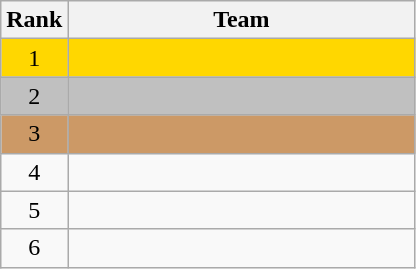<table class="wikitable">
<tr>
<th>Rank</th>
<th style="width:14em">Team</th>
</tr>
<tr style="background:gold;">
<td align=center>1</td>
<td></td>
</tr>
<tr style="background:silver;">
<td align=center>2</td>
<td></td>
</tr>
<tr style="background:#c96;">
<td align=center>3</td>
<td></td>
</tr>
<tr>
<td align=center>4</td>
<td></td>
</tr>
<tr>
<td align=center>5</td>
<td></td>
</tr>
<tr>
<td align=center>6</td>
<td></td>
</tr>
</table>
